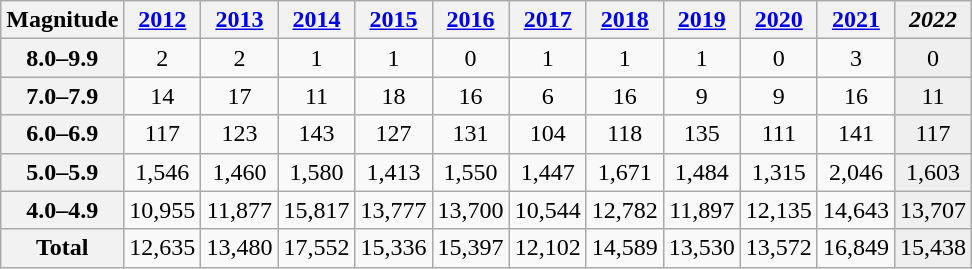<table class="wikitable" style="text-align:center">
<tr>
<th>Magnitude</th>
<th><a href='#'>2012</a></th>
<th><a href='#'>2013</a></th>
<th><a href='#'>2014</a></th>
<th><a href='#'>2015</a></th>
<th><a href='#'>2016</a></th>
<th><a href='#'>2017</a></th>
<th><a href='#'>2018</a></th>
<th><a href='#'>2019</a></th>
<th><a href='#'>2020</a></th>
<th><a href='#'>2021</a></th>
<th style="background:#efefef;"><em>2022</em></th>
</tr>
<tr>
<th>8.0–9.9</th>
<td>2</td>
<td>2</td>
<td>1</td>
<td>1</td>
<td>0</td>
<td>1</td>
<td>1</td>
<td>1</td>
<td>0</td>
<td>3</td>
<td style="background:#efefef;">0</td>
</tr>
<tr>
<th>7.0–7.9</th>
<td>14</td>
<td>17</td>
<td>11</td>
<td>18</td>
<td>16</td>
<td>6</td>
<td>16</td>
<td>9</td>
<td>9</td>
<td>16</td>
<td style="background:#efefef;">11</td>
</tr>
<tr>
<th>6.0–6.9</th>
<td>117</td>
<td>123</td>
<td>143</td>
<td>127</td>
<td>131</td>
<td>104</td>
<td>118</td>
<td>135</td>
<td>111</td>
<td>141</td>
<td style="background:#efefef;">117</td>
</tr>
<tr>
<th>5.0–5.9</th>
<td>1,546</td>
<td>1,460</td>
<td>1,580</td>
<td>1,413</td>
<td>1,550</td>
<td>1,447</td>
<td>1,671</td>
<td>1,484</td>
<td>1,315</td>
<td>2,046</td>
<td style="background:#efefef;">1,603</td>
</tr>
<tr>
<th>4.0–4.9</th>
<td>10,955</td>
<td>11,877</td>
<td>15,817</td>
<td>13,777</td>
<td>13,700</td>
<td>10,544</td>
<td>12,782</td>
<td>11,897</td>
<td>12,135</td>
<td>14,643</td>
<td style="background:#efefef;">13,707</td>
</tr>
<tr>
<th>Total</th>
<td>12,635</td>
<td>13,480</td>
<td>17,552</td>
<td>15,336</td>
<td>15,397</td>
<td>12,102</td>
<td>14,589</td>
<td>13,530</td>
<td>13,572</td>
<td>16,849</td>
<td style="background:#efefef;">15,438</td>
</tr>
</table>
